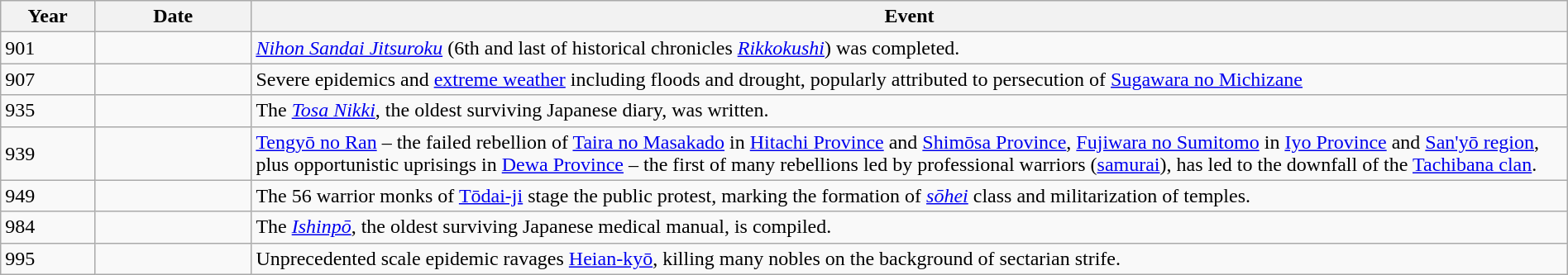<table class="wikitable" width="100%">
<tr>
<th style="width:6%">Year</th>
<th style="width:10%">Date</th>
<th>Event</th>
</tr>
<tr>
<td>901</td>
<td></td>
<td><em><a href='#'>Nihon Sandai Jitsuroku</a></em> (6th and last of historical chronicles <em><a href='#'>Rikkokushi</a></em>) was completed.</td>
</tr>
<tr>
<td>907</td>
<td></td>
<td>Severe epidemics and <a href='#'>extreme weather</a> including floods and drought, popularly attributed to persecution of <a href='#'>Sugawara no Michizane</a></td>
</tr>
<tr>
<td>935</td>
<td></td>
<td>The <em><a href='#'>Tosa Nikki</a></em>, the oldest surviving Japanese diary, was written.</td>
</tr>
<tr>
<td>939</td>
<td></td>
<td><a href='#'>Tengyō no Ran</a> – the failed rebellion of <a href='#'>Taira no Masakado</a> in <a href='#'>Hitachi Province</a> and <a href='#'>Shimōsa Province</a>, <a href='#'>Fujiwara no Sumitomo</a> in <a href='#'>Iyo Province</a> and <a href='#'>San'yō region</a>, plus opportunistic uprisings in <a href='#'>Dewa Province</a> – the first of many rebellions led by professional warriors (<a href='#'>samurai</a>), has led to the downfall of the <a href='#'>Tachibana clan</a>.</td>
</tr>
<tr>
<td>949</td>
<td></td>
<td>The 56 warrior monks of <a href='#'>Tōdai-ji</a> stage the public protest, marking the formation of <em><a href='#'>sōhei</a></em> class and militarization of temples.</td>
</tr>
<tr>
<td>984</td>
<td></td>
<td>The <em><a href='#'>Ishinpō</a></em>, the oldest surviving Japanese medical manual, is compiled.</td>
</tr>
<tr>
<td>995</td>
<td></td>
<td>Unprecedented scale epidemic ravages <a href='#'>Heian-kyō</a>, killing many nobles on the background of sectarian strife.</td>
</tr>
</table>
